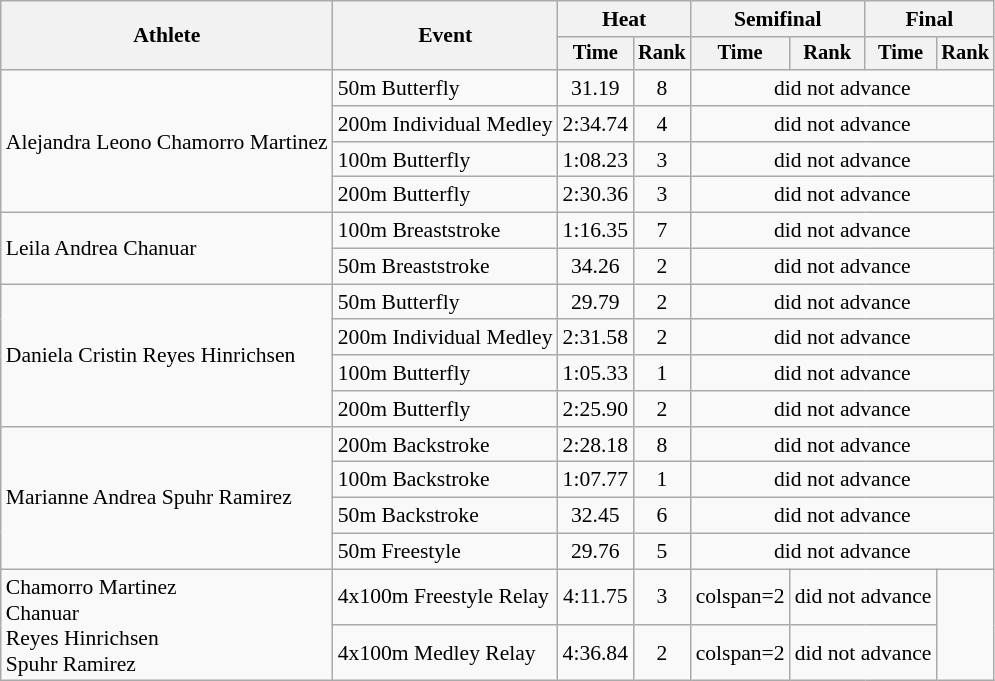<table class=wikitable style="font-size:90%">
<tr>
<th rowspan="2">Athlete</th>
<th rowspan="2">Event</th>
<th colspan="2">Heat</th>
<th colspan="2">Semifinal</th>
<th colspan="2">Final</th>
</tr>
<tr style="font-size:95%">
<th>Time</th>
<th>Rank</th>
<th>Time</th>
<th>Rank</th>
<th>Time</th>
<th>Rank</th>
</tr>
<tr align=center>
<td align=left rowspan=4>Alejandra Leono Chamorro Martinez</td>
<td align=left>50m Butterfly</td>
<td>31.19</td>
<td>8</td>
<td colspan=4>did not advance</td>
</tr>
<tr align=center>
<td align=left>200m Individual Medley</td>
<td>2:34.74</td>
<td>4</td>
<td colspan=4>did not advance</td>
</tr>
<tr align=center>
<td align=left>100m Butterfly</td>
<td>1:08.23</td>
<td>3</td>
<td colspan=4>did not advance</td>
</tr>
<tr align=center>
<td align=left>200m Butterfly</td>
<td>2:30.36</td>
<td>3</td>
<td colspan=4>did not advance</td>
</tr>
<tr align=center>
<td align=left rowspan=2>Leila Andrea Chanuar</td>
<td align=left>100m Breaststroke</td>
<td>1:16.35</td>
<td>7</td>
<td colspan=4>did not advance</td>
</tr>
<tr align=center>
<td align=left>50m Breaststroke</td>
<td>34.26</td>
<td>2</td>
<td colspan=4>did not advance</td>
</tr>
<tr align=center>
<td align=left rowspan=4>Daniela Cristin Reyes Hinrichsen</td>
<td align=left>50m Butterfly</td>
<td>29.79</td>
<td>2</td>
<td colspan=4>did not advance</td>
</tr>
<tr align=center>
<td align=left>200m Individual Medley</td>
<td>2:31.58</td>
<td>2</td>
<td colspan=4>did not advance</td>
</tr>
<tr align=center>
<td align=left>100m Butterfly</td>
<td>1:05.33</td>
<td>1</td>
<td colspan=4>did not advance</td>
</tr>
<tr align=center>
<td align=left>200m Butterfly</td>
<td>2:25.90</td>
<td>2</td>
<td colspan=4>did not advance</td>
</tr>
<tr align=center>
<td align=left rowspan=4>Marianne Andrea Spuhr Ramirez</td>
<td align=left>200m Backstroke</td>
<td>2:28.18</td>
<td>8</td>
<td colspan=4>did not advance</td>
</tr>
<tr align=center>
<td align=left>100m Backstroke</td>
<td>1:07.77</td>
<td>1</td>
<td colspan=4>did not advance</td>
</tr>
<tr align=center>
<td align=left>50m Backstroke</td>
<td>32.45</td>
<td>6</td>
<td colspan=4>did not advance</td>
</tr>
<tr align=center>
<td align=left>50m Freestyle</td>
<td>29.76</td>
<td>5</td>
<td colspan=4>did not advance</td>
</tr>
<tr align=center>
<td align=left rowspan=2>Chamorro Martinez<br>Chanuar<br>Reyes Hinrichsen<br>Spuhr Ramirez</td>
<td align=left>4x100m Freestyle Relay</td>
<td>4:11.75</td>
<td>3</td>
<td>colspan=2 </td>
<td colspan=2>did not advance</td>
</tr>
<tr align=center>
<td align=left>4x100m Medley Relay</td>
<td>4:36.84</td>
<td>2</td>
<td>colspan=2 </td>
<td colspan=2>did not advance</td>
</tr>
</table>
